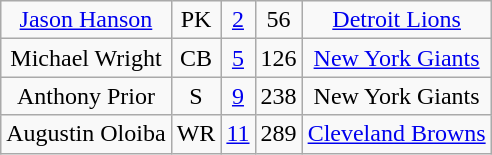<table class=wikitable style="text-align:center">
<tr>
<td><a href='#'>Jason Hanson</a></td>
<td>PK</td>
<td><a href='#'>2</a></td>
<td>56</td>
<td><a href='#'>Detroit Lions</a></td>
</tr>
<tr>
<td>Michael Wright</td>
<td>CB</td>
<td><a href='#'>5</a></td>
<td>126</td>
<td><a href='#'>New York Giants</a></td>
</tr>
<tr>
<td>Anthony Prior</td>
<td>S</td>
<td><a href='#'>9</a></td>
<td>238</td>
<td>New York Giants</td>
</tr>
<tr>
<td>Augustin Oloiba</td>
<td>WR</td>
<td><a href='#'>11</a></td>
<td>289</td>
<td><a href='#'>Cleveland Browns</a></td>
</tr>
</table>
